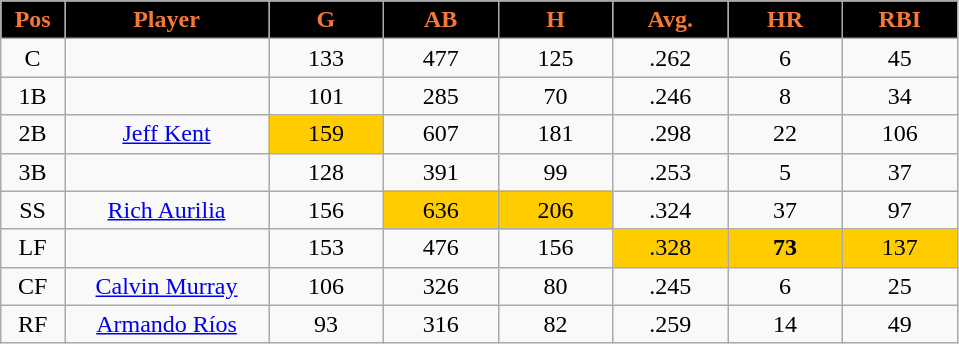<table class="wikitable sortable">
<tr>
<th style="background:black;color:#f47937;" width="5%">Pos</th>
<th style="background:black;color:#f47937;" width="16%">Player</th>
<th style="background:black;color:#f47937;" width="9%">G</th>
<th style="background:black;color:#f47937;" width="9%">AB</th>
<th style="background:black;color:#f47937;" width="9%">H</th>
<th style="background:black;color:#f47937;" width="9%">Avg.</th>
<th style="background:black;color:#f47937;" width="9%">HR</th>
<th style="background:black;color:#f47937;" width="9%">RBI</th>
</tr>
<tr align="center">
<td>C</td>
<td></td>
<td>133</td>
<td>477</td>
<td>125</td>
<td>.262</td>
<td>6</td>
<td>45</td>
</tr>
<tr align="center">
<td>1B</td>
<td></td>
<td>101</td>
<td>285</td>
<td>70</td>
<td>.246</td>
<td>8</td>
<td>34</td>
</tr>
<tr align="center">
<td>2B</td>
<td><a href='#'>Jeff Kent</a></td>
<td bgcolor="#FFCC00">159</td>
<td>607</td>
<td>181</td>
<td>.298</td>
<td>22</td>
<td>106</td>
</tr>
<tr align="center">
<td>3B</td>
<td></td>
<td>128</td>
<td>391</td>
<td>99</td>
<td>.253</td>
<td>5</td>
<td>37</td>
</tr>
<tr align="center">
<td>SS</td>
<td><a href='#'>Rich Aurilia</a></td>
<td>156</td>
<td bgcolor="#FFCC00">636</td>
<td bgcolor="#FFCC00">206</td>
<td>.324</td>
<td>37</td>
<td>97</td>
</tr>
<tr align="center">
<td>LF</td>
<td></td>
<td>153</td>
<td>476</td>
<td>156</td>
<td bgcolor="#FFCC00">.328</td>
<td bgcolor="#FFCC00"><strong>73</strong></td>
<td bgcolor="#FFCC00">137</td>
</tr>
<tr align="center">
<td>CF</td>
<td><a href='#'>Calvin Murray</a></td>
<td>106</td>
<td>326</td>
<td>80</td>
<td>.245</td>
<td>6</td>
<td>25</td>
</tr>
<tr align="center">
<td>RF</td>
<td><a href='#'>Armando Ríos</a></td>
<td>93</td>
<td>316</td>
<td>82</td>
<td>.259</td>
<td>14</td>
<td>49</td>
</tr>
</table>
